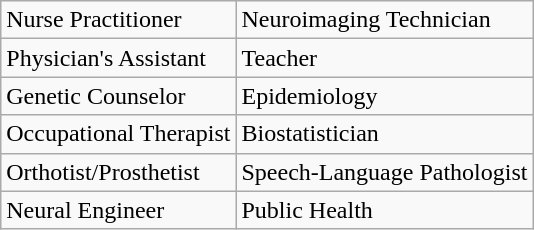<table class="wikitable">
<tr>
<td>Nurse Practitioner</td>
<td>Neuroimaging Technician</td>
</tr>
<tr>
<td>Physician's Assistant</td>
<td>Teacher</td>
</tr>
<tr>
<td>Genetic Counselor</td>
<td>Epidemiology</td>
</tr>
<tr>
<td>Occupational Therapist</td>
<td>Biostatistician</td>
</tr>
<tr>
<td>Orthotist/Prosthetist</td>
<td>Speech-Language Pathologist</td>
</tr>
<tr>
<td>Neural Engineer</td>
<td>Public Health</td>
</tr>
</table>
